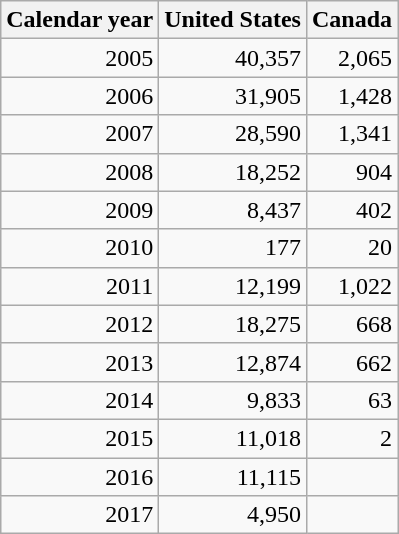<table class=wikitable style="text-align: right;">
<tr>
<th>Calendar year</th>
<th>United States</th>
<th>Canada</th>
</tr>
<tr>
<td>2005</td>
<td>40,357</td>
<td>2,065</td>
</tr>
<tr>
<td>2006</td>
<td>31,905</td>
<td>1,428</td>
</tr>
<tr>
<td>2007</td>
<td>28,590</td>
<td>1,341</td>
</tr>
<tr>
<td>2008</td>
<td>18,252</td>
<td>904</td>
</tr>
<tr>
<td>2009</td>
<td>8,437</td>
<td>402</td>
</tr>
<tr>
<td>2010</td>
<td>177</td>
<td>20</td>
</tr>
<tr>
<td>2011</td>
<td>12,199</td>
<td>1,022</td>
</tr>
<tr>
<td>2012</td>
<td>18,275</td>
<td>668</td>
</tr>
<tr>
<td>2013</td>
<td>12,874</td>
<td>662</td>
</tr>
<tr>
<td>2014</td>
<td>9,833</td>
<td>63</td>
</tr>
<tr>
<td>2015</td>
<td>11,018</td>
<td>2</td>
</tr>
<tr>
<td>2016</td>
<td>11,115</td>
<td></td>
</tr>
<tr>
<td>2017</td>
<td>4,950</td>
<td></td>
</tr>
</table>
